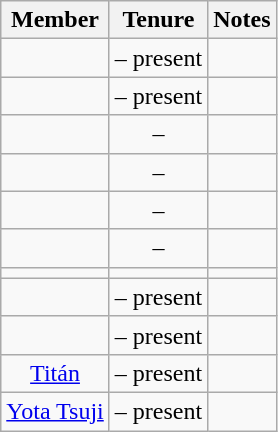<table class="wikitable sortable" style="text-align:center;">
<tr>
<th>Member</th>
<th>Tenure</th>
<th>Notes</th>
</tr>
<tr>
<td></td>
<td> – present</td>
<td></td>
</tr>
<tr>
<td></td>
<td> – present</td>
<td></td>
</tr>
<tr>
<td></td>
<td> – </td>
<td></td>
</tr>
<tr>
<td></td>
<td> – </td>
<td></td>
</tr>
<tr>
<td></td>
<td> – </td>
<td></td>
</tr>
<tr>
<td></td>
<td> – </td>
<td></td>
</tr>
<tr>
<td></td>
<td></td>
<td></td>
</tr>
<tr>
<td></td>
<td> – present</td>
<td></td>
</tr>
<tr>
<td></td>
<td> – present</td>
<td></td>
</tr>
<tr>
<td><a href='#'>Titán</a></td>
<td> – present</td>
<td></td>
</tr>
<tr>
<td><a href='#'>Yota Tsuji</a></td>
<td> – present</td>
<td></td>
</tr>
</table>
